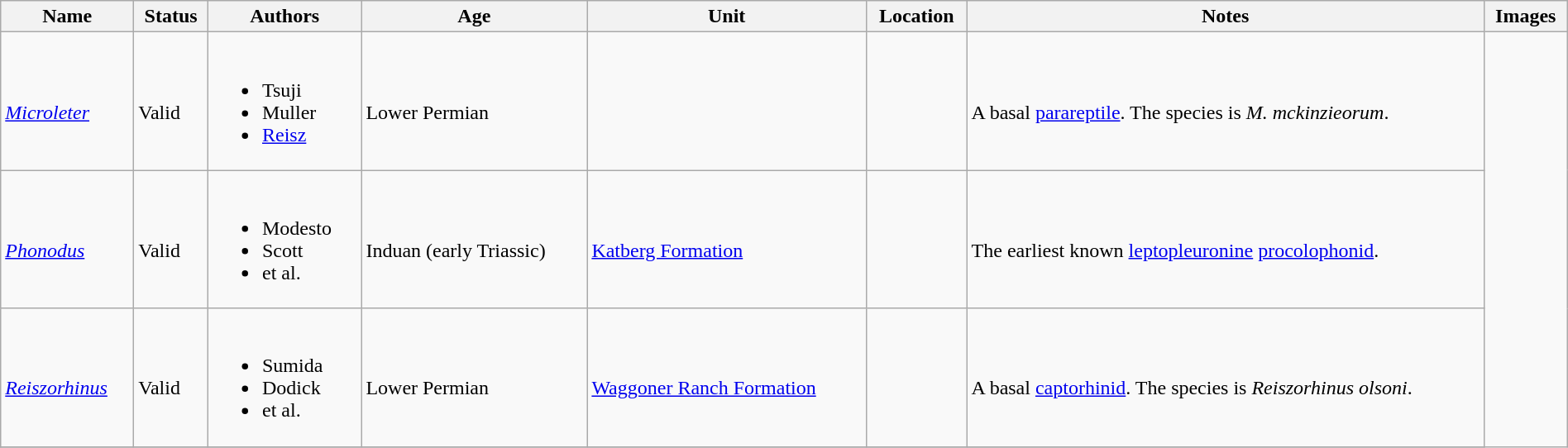<table class="wikitable sortable" align="center" width="100%">
<tr>
<th>Name</th>
<th>Status</th>
<th>Authors</th>
<th>Age</th>
<th>Unit</th>
<th>Location</th>
<th width="33%" class="unsortable">Notes</th>
<th class="unsortable">Images</th>
</tr>
<tr>
<td><br><em><a href='#'>Microleter</a></em></td>
<td><br>Valid</td>
<td><br><ul><li>Tsuji</li><li>Muller</li><li><a href='#'>Reisz</a></li></ul></td>
<td><br>Lower Permian</td>
<td></td>
<td><br></td>
<td><br>A basal <a href='#'>parareptile</a>. The species is <em>M. mckinzieorum</em>.</td>
<td rowspan="99"></td>
</tr>
<tr>
<td><br><em><a href='#'>Phonodus</a></em></td>
<td><br>Valid</td>
<td><br><ul><li>Modesto</li><li>Scott</li><li>et al.</li></ul></td>
<td><br>Induan (early Triassic)</td>
<td><br><a href='#'>Katberg Formation</a></td>
<td><br></td>
<td><br>The earliest known <a href='#'>leptopleuronine</a> <a href='#'>procolophonid</a>.</td>
</tr>
<tr>
<td><br><em><a href='#'>Reiszorhinus</a></em></td>
<td><br>Valid</td>
<td><br><ul><li>Sumida</li><li>Dodick</li><li>et al.</li></ul></td>
<td><br>Lower Permian</td>
<td><br><a href='#'>Waggoner Ranch Formation</a></td>
<td><br></td>
<td><br>A basal <a href='#'>captorhinid</a>. The species is <em>Reiszorhinus olsoni</em>.</td>
</tr>
<tr>
</tr>
</table>
